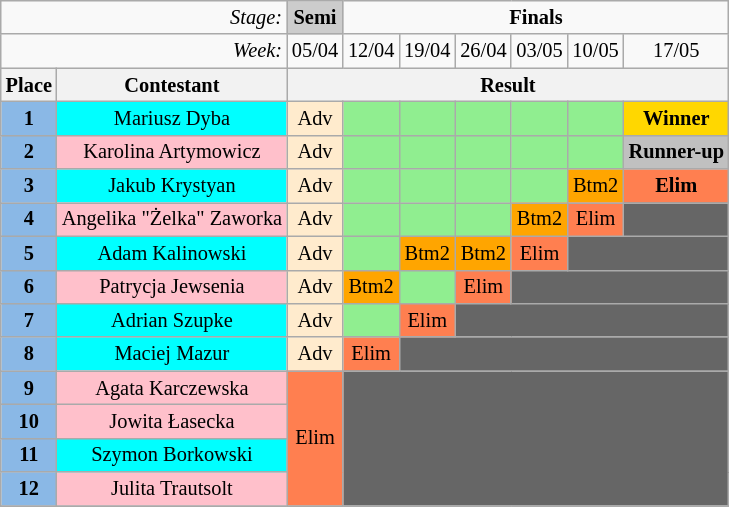<table class="wikitable mw-collapsible" style="text-align:center; font-size:85%">
<tr>
<td colspan="2" align="right"><em>Stage:</em></td>
<td bgcolor="CCCCCC"><strong>Semi</strong></td>
<td colspan="6"><strong>Finals</strong></td>
</tr>
<tr>
<td colspan="2" align="right"><em>Week:</em></td>
<td>05/04</td>
<td>12/04</td>
<td>19/04</td>
<td>26/04</td>
<td>03/05</td>
<td>10/05</td>
<td>17/05</td>
</tr>
<tr>
<th>Place</th>
<th>Contestant</th>
<th colspan="7" align="center">Result</th>
</tr>
<tr>
<td bgcolor="#8AB8E6"><strong>1</strong></td>
<td bgcolor="cyan">Mariusz Dyba</td>
<td bgcolor="#FFEBCD">Adv</td>
<td style="background: lightgreen"></td>
<td style="background: lightgreen"></td>
<td style="background: lightgreen"></td>
<td style="background: lightgreen"></td>
<td style="background: lightgreen"></td>
<td style="background: gold"><strong>Winner</strong></td>
</tr>
<tr>
<td bgcolor="#8AB8E6"><strong>2</strong></td>
<td bgcolor="pink">Karolina Artymowicz</td>
<td bgcolor="#FFEBCD">Adv</td>
<td style="background: lightgreen"></td>
<td style="background: lightgreen"></td>
<td style="background: lightgreen"></td>
<td style="background: lightgreen"></td>
<td style="background: lightgreen"></td>
<td style="background: silver"><strong>Runner-up</strong></td>
</tr>
<tr>
<td bgcolor="#8AB8E6"><strong>3</strong></td>
<td bgcolor="cyan">Jakub Krystyan</td>
<td bgcolor="#FFEBCD">Adv</td>
<td style="background: lightgreen"></td>
<td style="background: lightgreen"></td>
<td style="background: lightgreen"></td>
<td style="background: lightgreen"></td>
<td style="background: orange" align="center">Btm2</td>
<td style="background:coral"><strong>Elim</strong></td>
</tr>
<tr>
<td bgcolor="#8AB8E6"><strong>4</strong></td>
<td bgcolor="pink">Angelika "Żelka" Zaworka</td>
<td bgcolor="#FFEBCD">Adv</td>
<td style="background: lightgreen"></td>
<td style="background: lightgreen"></td>
<td style="background: lightgreen"></td>
<td style="background: orange" align="center">Btm2</td>
<td bgcolor="coral">Elim</td>
<td colspan="2" bgcolor="666666"></td>
</tr>
<tr>
<td bgcolor="#8AB8E6"><strong>5</strong></td>
<td bgcolor="cyan">Adam Kalinowski</td>
<td bgcolor="#FFEBCD">Adv</td>
<td style="background: lightgreen"></td>
<td style="background: orange" align="center">Btm2</td>
<td style="background: orange" align="center">Btm2</td>
<td bgcolor="coral">Elim</td>
<td colspan="2" bgcolor="666666"></td>
</tr>
<tr>
<td bgcolor="#8AB8E6"><strong>6</strong></td>
<td bgcolor="pink">Patrycja Jewsenia</td>
<td bgcolor="#FFEBCD">Adv</td>
<td style="background: orange" align="center">Btm2</td>
<td style="background: lightgreen"></td>
<td bgcolor="coral">Elim</td>
<td colspan="3" bgcolor="666666"></td>
</tr>
<tr>
<td bgcolor="#8AB8E6"><strong>7</strong></td>
<td bgcolor="cyan">Adrian Szupke</td>
<td bgcolor="#FFEBCD">Adv</td>
<td style="background: lightgreen"></td>
<td bgcolor="coral">Elim</td>
<td colspan="4" bgcolor="666666"></td>
</tr>
<tr>
<td bgcolor="#8AB8E6"><strong>8</strong></td>
<td bgcolor="cyan">Maciej Mazur</td>
<td bgcolor="#FFEBCD">Adv</td>
<td bgcolor="coral">Elim</td>
<td colspan="5" bgcolor="666666"></td>
</tr>
<tr>
<td bgcolor="#8AB8E6"><strong>9</strong></td>
<td bgcolor="pink">Agata Karczewska</td>
<td rowspan="4" bgcolor="coral">Elim</td>
<td colspan="6" rowspan="4" bgcolor="666666"></td>
</tr>
<tr>
<td bgcolor="#8AB8E6"><strong>10</strong></td>
<td bgcolor="pink">Jowita Łasecka</td>
</tr>
<tr>
<td bgcolor="#8AB8E6"><strong>11</strong></td>
<td bgcolor="cyan">Szymon Borkowski</td>
</tr>
<tr>
<td bgcolor="#8AB8E6"><strong>12</strong></td>
<td bgcolor="pink">Julita Trautsolt</td>
</tr>
<tr>
</tr>
</table>
